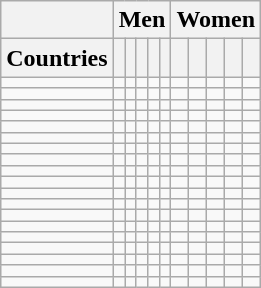<table class="wikitable sortable">
<tr>
<th></th>
<th colspan="5">Men</th>
<th colspan="5">Women</th>
</tr>
<tr>
<th>Countries</th>
<th></th>
<th></th>
<th></th>
<th></th>
<th></th>
<th></th>
<th></th>
<th></th>
<th></th>
<th></th>
</tr>
<tr>
<td></td>
<td></td>
<td></td>
<td></td>
<td></td>
<td></td>
<td></td>
<td></td>
<td></td>
<td></td>
<td></td>
</tr>
<tr>
<td></td>
<td></td>
<td></td>
<td></td>
<td></td>
<td></td>
<td></td>
<td></td>
<td></td>
<td></td>
<td></td>
</tr>
<tr>
<td></td>
<td></td>
<td></td>
<td></td>
<td></td>
<td></td>
<td></td>
<td></td>
<td></td>
<td></td>
<td></td>
</tr>
<tr>
<td></td>
<td></td>
<td></td>
<td></td>
<td></td>
<td></td>
<td></td>
<td></td>
<td></td>
<td></td>
<td></td>
</tr>
<tr>
<td></td>
<td></td>
<td></td>
<td></td>
<td></td>
<td></td>
<td></td>
<td></td>
<td></td>
<td></td>
<td></td>
</tr>
<tr>
<td></td>
<td></td>
<td></td>
<td></td>
<td></td>
<td></td>
<td></td>
<td></td>
<td></td>
<td></td>
<td></td>
</tr>
<tr>
<td></td>
<td></td>
<td></td>
<td></td>
<td></td>
<td></td>
<td></td>
<td></td>
<td></td>
<td></td>
<td></td>
</tr>
<tr>
<td></td>
<td></td>
<td></td>
<td></td>
<td></td>
<td></td>
<td></td>
<td></td>
<td></td>
<td></td>
<td></td>
</tr>
<tr>
<td></td>
<td></td>
<td></td>
<td></td>
<td></td>
<td></td>
<td></td>
<td></td>
<td></td>
<td></td>
<td></td>
</tr>
<tr>
<td></td>
<td></td>
<td></td>
<td></td>
<td></td>
<td></td>
<td></td>
<td></td>
<td></td>
<td></td>
<td></td>
</tr>
<tr>
<td></td>
<td></td>
<td></td>
<td></td>
<td></td>
<td></td>
<td></td>
<td></td>
<td></td>
<td></td>
<td></td>
</tr>
<tr>
<td></td>
<td></td>
<td></td>
<td></td>
<td></td>
<td></td>
<td></td>
<td></td>
<td></td>
<td></td>
<td></td>
</tr>
<tr>
<td></td>
<td></td>
<td></td>
<td></td>
<td></td>
<td></td>
<td></td>
<td></td>
<td></td>
<td></td>
<td></td>
</tr>
<tr>
<td></td>
<td></td>
<td></td>
<td></td>
<td></td>
<td></td>
<td></td>
<td></td>
<td></td>
<td></td>
<td></td>
</tr>
<tr>
<td></td>
<td></td>
<td></td>
<td></td>
<td></td>
<td></td>
<td></td>
<td></td>
<td></td>
<td></td>
<td></td>
</tr>
<tr>
<td></td>
<td></td>
<td></td>
<td></td>
<td></td>
<td></td>
<td></td>
<td></td>
<td></td>
<td></td>
<td></td>
</tr>
<tr>
<td></td>
<td></td>
<td></td>
<td></td>
<td></td>
<td></td>
<td></td>
<td></td>
<td></td>
<td></td>
<td></td>
</tr>
<tr>
<td></td>
<td></td>
<td></td>
<td></td>
<td></td>
<td></td>
<td></td>
<td></td>
<td></td>
<td></td>
<td></td>
</tr>
<tr>
<td></td>
<td></td>
<td></td>
<td></td>
<td></td>
<td></td>
<td></td>
<td></td>
<td></td>
<td></td>
<td></td>
</tr>
</table>
